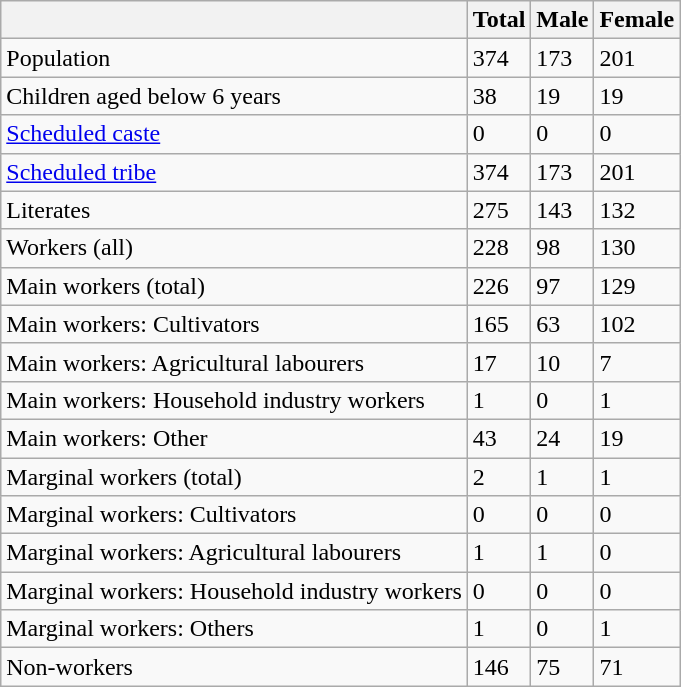<table class="wikitable sortable">
<tr>
<th></th>
<th>Total</th>
<th>Male</th>
<th>Female</th>
</tr>
<tr>
<td>Population</td>
<td>374</td>
<td>173</td>
<td>201</td>
</tr>
<tr>
<td>Children aged below 6 years</td>
<td>38</td>
<td>19</td>
<td>19</td>
</tr>
<tr>
<td><a href='#'>Scheduled caste</a></td>
<td>0</td>
<td>0</td>
<td>0</td>
</tr>
<tr>
<td><a href='#'>Scheduled tribe</a></td>
<td>374</td>
<td>173</td>
<td>201</td>
</tr>
<tr>
<td>Literates</td>
<td>275</td>
<td>143</td>
<td>132</td>
</tr>
<tr>
<td>Workers (all)</td>
<td>228</td>
<td>98</td>
<td>130</td>
</tr>
<tr>
<td>Main workers (total)</td>
<td>226</td>
<td>97</td>
<td>129</td>
</tr>
<tr>
<td>Main workers: Cultivators</td>
<td>165</td>
<td>63</td>
<td>102</td>
</tr>
<tr>
<td>Main workers: Agricultural labourers</td>
<td>17</td>
<td>10</td>
<td>7</td>
</tr>
<tr>
<td>Main workers: Household industry workers</td>
<td>1</td>
<td>0</td>
<td>1</td>
</tr>
<tr>
<td>Main workers: Other</td>
<td>43</td>
<td>24</td>
<td>19</td>
</tr>
<tr>
<td>Marginal workers (total)</td>
<td>2</td>
<td>1</td>
<td>1</td>
</tr>
<tr>
<td>Marginal workers: Cultivators</td>
<td>0</td>
<td>0</td>
<td>0</td>
</tr>
<tr>
<td>Marginal workers: Agricultural labourers</td>
<td>1</td>
<td>1</td>
<td>0</td>
</tr>
<tr>
<td>Marginal workers: Household industry workers</td>
<td>0</td>
<td>0</td>
<td>0</td>
</tr>
<tr>
<td>Marginal workers: Others</td>
<td>1</td>
<td>0</td>
<td>1</td>
</tr>
<tr>
<td>Non-workers</td>
<td>146</td>
<td>75</td>
<td>71</td>
</tr>
</table>
